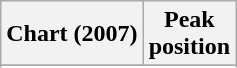<table class="wikitable sortable plainrowheaders" style="text-align:center">
<tr>
<th scope="col">Chart (2007)</th>
<th scope="col">Peak<br> position</th>
</tr>
<tr>
</tr>
<tr>
</tr>
</table>
